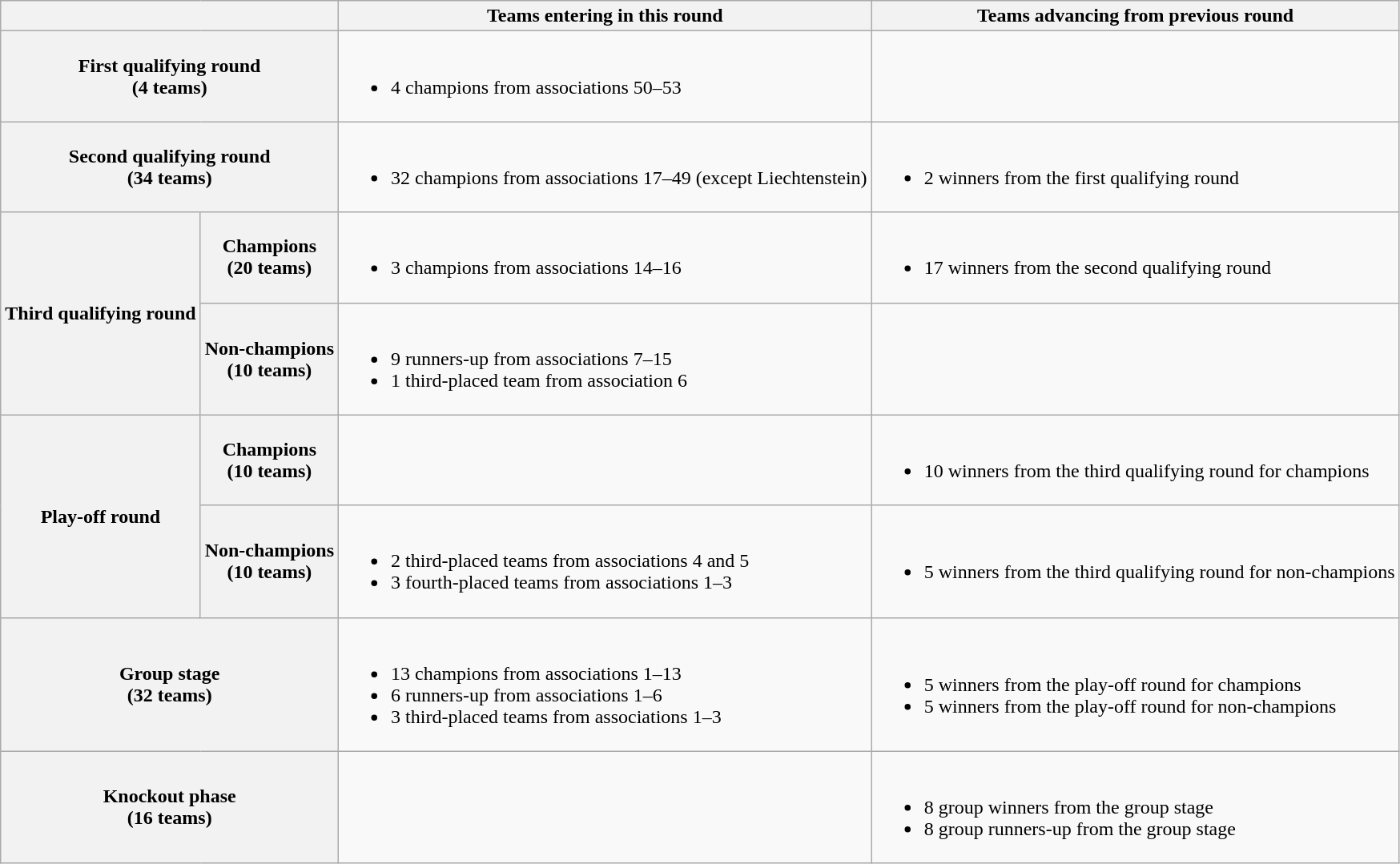<table class="wikitable">
<tr>
<th colspan=2></th>
<th>Teams entering in this round</th>
<th>Teams advancing from previous round</th>
</tr>
<tr>
<th colspan=2>First qualifying round<br> (4 teams)</th>
<td><br><ul><li>4 champions from associations 50–53</li></ul></td>
<td></td>
</tr>
<tr>
<th colspan=2>Second qualifying round<br> (34 teams)</th>
<td><br><ul><li>32 champions from associations 17–49 (except Liechtenstein)</li></ul></td>
<td><br><ul><li>2 winners from the first qualifying round</li></ul></td>
</tr>
<tr>
<th rowspan=2>Third qualifying round</th>
<th>Champions<br> (20 teams)</th>
<td><br><ul><li>3 champions from associations 14–16</li></ul></td>
<td><br><ul><li>17 winners from the second qualifying round</li></ul></td>
</tr>
<tr>
<th>Non-champions<br> (10 teams)</th>
<td><br><ul><li>9 runners-up from associations 7–15</li><li>1 third-placed team from association 6</li></ul></td>
<td></td>
</tr>
<tr>
<th rowspan=2>Play-off round</th>
<th>Champions<br> (10 teams)</th>
<td></td>
<td><br><ul><li>10 winners from the third qualifying round for champions</li></ul></td>
</tr>
<tr>
<th>Non-champions<br> (10 teams)</th>
<td><br><ul><li>2 third-placed teams from associations 4 and 5</li><li>3 fourth-placed teams from associations 1–3</li></ul></td>
<td><br><ul><li>5 winners from the third qualifying round for non-champions</li></ul></td>
</tr>
<tr>
<th colspan=2>Group stage<br> (32 teams)</th>
<td><br><ul><li>13 champions from associations 1–13</li><li>6 runners-up from associations 1–6</li><li>3 third-placed teams from associations 1–3</li></ul></td>
<td><br><ul><li>5 winners from the play-off round for champions</li><li>5 winners from the play-off round for non-champions</li></ul></td>
</tr>
<tr>
<th colspan=2>Knockout phase<br> (16 teams)</th>
<td></td>
<td><br><ul><li>8 group winners from the group stage</li><li>8 group runners-up from the group stage</li></ul></td>
</tr>
</table>
